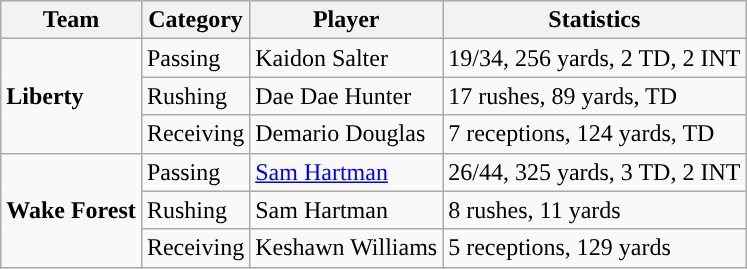<table class="wikitable" style="float: left;">
<tr>
<th>Team</th>
<th>Category</th>
<th>Player</th>
<th>Statistics</th>
</tr>
<tr>
<td rowspan=3><strong>Liberty</strong></td>
<td>Passing</td>
<td>Kaidon Salter</td>
<td>19/34, 256 yards, 2 TD, 2 INT</td>
</tr>
<tr>
<td>Rushing</td>
<td>Dae Dae Hunter</td>
<td>17 rushes, 89 yards, TD</td>
</tr>
<tr>
<td>Receiving</td>
<td>Demario Douglas</td>
<td>7 receptions, 124 yards, TD</td>
</tr>
<tr>
<td rowspan=3><strong>Wake Forest</strong></td>
<td>Passing</td>
<td><a href='#'>Sam Hartman</a></td>
<td>26/44, 325 yards, 3 TD, 2 INT</td>
</tr>
<tr>
<td>Rushing</td>
<td>Sam Hartman</td>
<td>8 rushes, 11 yards</td>
</tr>
<tr>
<td>Receiving</td>
<td>Keshawn Williams</td>
<td>5 receptions, 129 yards</td>
</tr>
</table>
